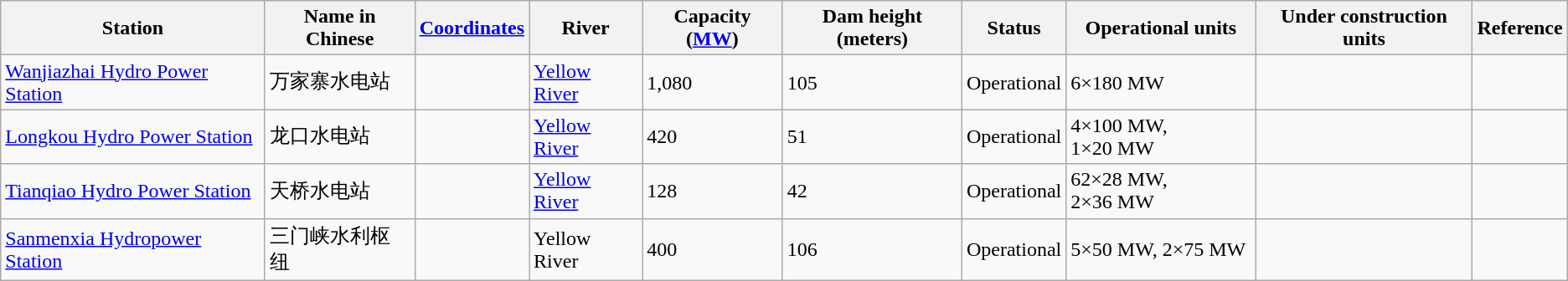<table class="wikitable sortable">
<tr>
<th>Station</th>
<th>Name in Chinese</th>
<th><a href='#'>Coordinates</a></th>
<th>River</th>
<th>Capacity (<a href='#'>MW</a>)</th>
<th>Dam height (meters)</th>
<th>Status</th>
<th>Operational units</th>
<th>Under construction units</th>
<th>Reference</th>
</tr>
<tr>
<td><a href='#'>Wanjiazhai Hydro Power Station</a></td>
<td>万家寨水电站</td>
<td></td>
<td><a href='#'>Yellow River</a></td>
<td>1,080</td>
<td>105</td>
<td>Operational</td>
<td>6×180 MW</td>
<td></td>
<td></td>
</tr>
<tr>
<td><a href='#'>Longkou Hydro Power Station</a></td>
<td>龙口水电站</td>
<td></td>
<td><a href='#'>Yellow River</a></td>
<td>420</td>
<td>51</td>
<td>Operational</td>
<td>4×100 MW, 1×20 MW</td>
<td></td>
<td></td>
</tr>
<tr>
<td><a href='#'>Tianqiao Hydro Power Station</a></td>
<td>天桥水电站</td>
<td></td>
<td><a href='#'>Yellow River</a></td>
<td>128</td>
<td>42</td>
<td>Operational</td>
<td>62×28 MW, 2×36 MW</td>
<td></td>
<td></td>
</tr>
<tr>
<td><a href='#'>Sanmenxia Hydropower Station</a></td>
<td>三门峡水利枢纽</td>
<td></td>
<td>Yellow River</td>
<td>400</td>
<td>106</td>
<td>Operational</td>
<td>5×50 MW, 2×75 MW</td>
<td></td>
<td></td>
</tr>
</table>
